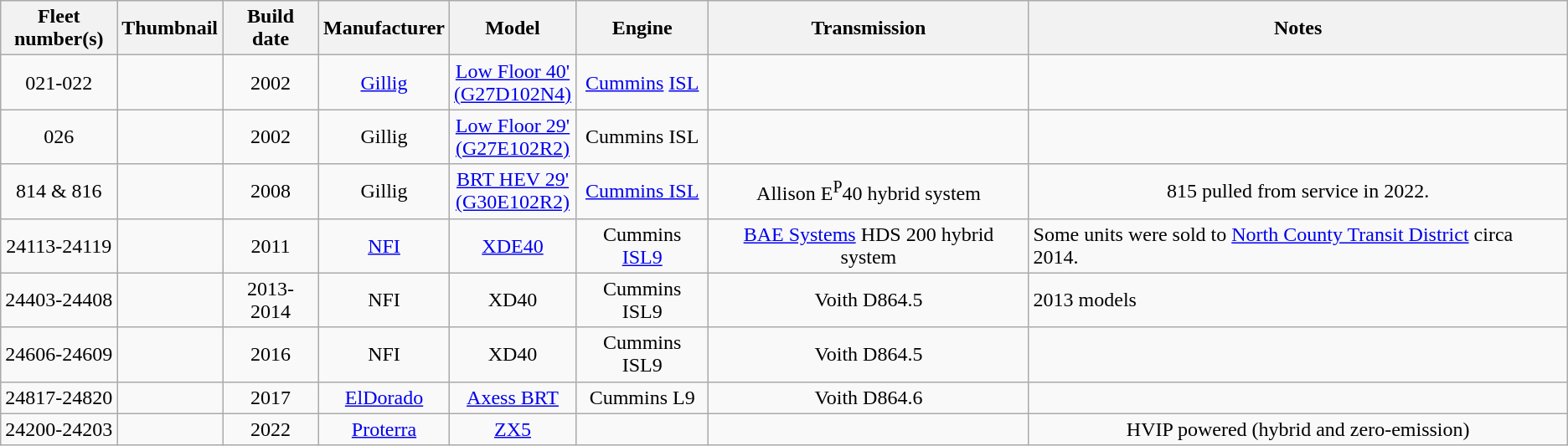<table class="wikitable">
<tr>
<th>Fleet<br>number(s)</th>
<th>Thumbnail</th>
<th>Build<br>date</th>
<th>Manufacturer</th>
<th>Model</th>
<th>Engine</th>
<th>Transmission</th>
<th>Notes</th>
</tr>
<tr align="center">
<td>021-022</td>
<td></td>
<td>2002</td>
<td><a href='#'>Gillig</a></td>
<td><a href='#'>Low Floor 40'<br>(G27D102N4)</a></td>
<td><a href='#'>Cummins</a> <a href='#'>ISL</a></td>
<td></td>
<td></td>
</tr>
<tr align="center">
<td>026</td>
<td></td>
<td>2002</td>
<td>Gillig</td>
<td><a href='#'>Low Floor 29'<br>(G27E102R2)</a></td>
<td>Cummins ISL</td>
<td></td>
<td></td>
</tr>
<tr align="center">
<td>814 & 816</td>
<td></td>
<td>2008</td>
<td>Gillig</td>
<td><a href='#'>BRT HEV 29'<br>(G30E102R2)</a></td>
<td><a href='#'>Cummins ISL</a></td>
<td>Allison E<sup>P</sup>40 hybrid system</td>
<td>815 pulled from service in 2022.</td>
</tr>
<tr align="center">
<td>24113-24119</td>
<td></td>
<td>2011</td>
<td><a href='#'>NFI</a></td>
<td><a href='#'>XDE40</a></td>
<td>Cummins <a href='#'>ISL9</a></td>
<td><a href='#'>BAE Systems</a> HDS 200 hybrid system</td>
<td align=left>Some units were sold to <a href='#'>North County Transit District</a> circa 2014.</td>
</tr>
<tr align="center">
<td>24403-24408</td>
<td></td>
<td>2013-2014</td>
<td>NFI</td>
<td>XD40</td>
<td>Cummins ISL9</td>
<td>Voith D864.5</td>
<td align="left">2013 models</td>
</tr>
<tr align="center">
<td>24606-24609</td>
<td></td>
<td>2016</td>
<td>NFI</td>
<td>XD40</td>
<td>Cummins ISL9</td>
<td>Voith D864.5</td>
<td></td>
</tr>
<tr align="center">
<td>24817-24820</td>
<td></td>
<td>2017</td>
<td><a href='#'>ElDorado</a></td>
<td><a href='#'>Axess BRT</a></td>
<td>Cummins L9</td>
<td>Voith D864.6</td>
<td></td>
</tr>
<tr align="center">
<td>24200-24203</td>
<td></td>
<td>2022</td>
<td><a href='#'>Proterra</a></td>
<td><a href='#'>ZX5</a></td>
<td></td>
<td></td>
<td>HVIP powered (hybrid and zero-emission)</td>
</tr>
</table>
